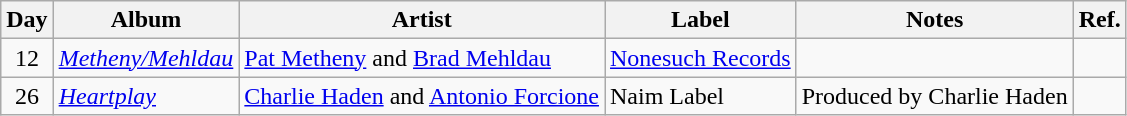<table class="wikitable">
<tr>
<th>Day</th>
<th>Album</th>
<th>Artist</th>
<th>Label</th>
<th>Notes</th>
<th>Ref.</th>
</tr>
<tr>
<td rowspan="1" style="text-align:center;">12</td>
<td><em><a href='#'>Metheny/Mehldau</a></em></td>
<td><a href='#'>Pat Metheny</a> and <a href='#'>Brad Mehldau</a></td>
<td><a href='#'>Nonesuch Records</a></td>
<td></td>
<td style="text-align:center;"></td>
</tr>
<tr>
<td rowspan="1" style="text-align:center;">26</td>
<td><em><a href='#'>Heartplay</a></em></td>
<td><a href='#'>Charlie Haden</a> and <a href='#'>Antonio Forcione</a></td>
<td>Naim Label</td>
<td>Produced by Charlie Haden</td>
<td style="text-align:center;"></td>
</tr>
</table>
